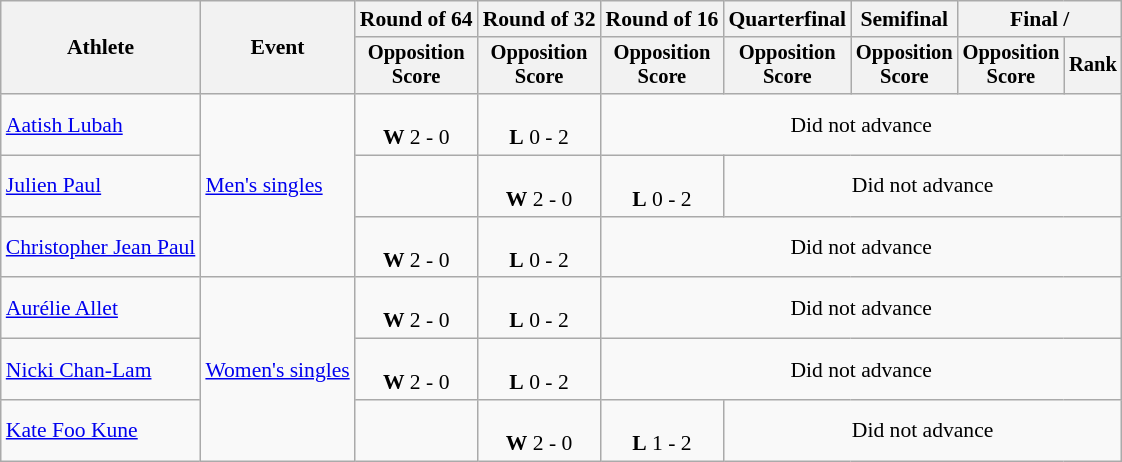<table class=wikitable style="font-size:90%">
<tr>
<th rowspan=2>Athlete</th>
<th rowspan=2>Event</th>
<th>Round of 64</th>
<th>Round of 32</th>
<th>Round of 16</th>
<th>Quarterfinal</th>
<th>Semifinal</th>
<th colspan=2>Final / </th>
</tr>
<tr style="font-size:95%">
<th>Opposition<br>Score</th>
<th>Opposition<br>Score</th>
<th>Opposition<br>Score</th>
<th>Opposition<br>Score</th>
<th>Opposition<br>Score</th>
<th>Opposition<br>Score</th>
<th>Rank</th>
</tr>
<tr align=center>
<td align=left><a href='#'>Aatish Lubah</a></td>
<td align=left rowspan=3><a href='#'>Men's singles</a></td>
<td><br><strong>W</strong> 2 - 0</td>
<td><br><strong>L</strong> 0 - 2</td>
<td colspan=5>Did not advance</td>
</tr>
<tr align=center>
<td align=left><a href='#'>Julien Paul</a></td>
<td></td>
<td><br><strong>W</strong> 2 - 0</td>
<td><br><strong>L</strong> 0 - 2</td>
<td colspan=4>Did not advance</td>
</tr>
<tr align=center>
<td align=left><a href='#'>Christopher Jean Paul</a></td>
<td><br><strong>W</strong> 2 - 0</td>
<td><br><strong>L</strong> 0 - 2</td>
<td colspan=5>Did not advance</td>
</tr>
<tr align=center>
<td align=left><a href='#'>Aurélie Allet</a></td>
<td align=left rowspan=3><a href='#'>Women's singles</a></td>
<td><br><strong>W</strong> 2 - 0</td>
<td><br><strong>L</strong> 0 - 2</td>
<td colspan=5>Did not advance</td>
</tr>
<tr align=center>
<td align=left><a href='#'>Nicki Chan-Lam</a></td>
<td><br><strong>W</strong> 2 - 0</td>
<td><br><strong>L</strong> 0 - 2</td>
<td colspan=5>Did not advance</td>
</tr>
<tr align=center>
<td align=left><a href='#'>Kate Foo Kune</a></td>
<td></td>
<td><br><strong>W</strong> 2 - 0</td>
<td><br><strong>L</strong> 1 - 2</td>
<td colspan=4>Did not advance</td>
</tr>
</table>
